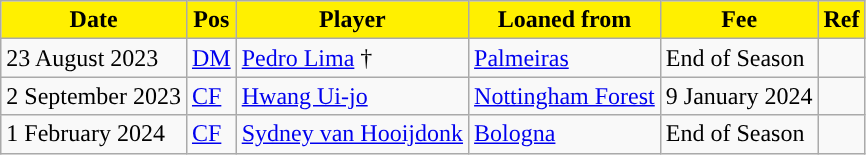<table class="wikitable plainrowheaders sortable">
<tr>
<th style="background:#fff000;color:#000000;">Date</th>
<th style="background:#fff000;color:#000000;">Pos</th>
<th style="background:#fff000;color:#000000;">Player</th>
<th style="background:#fff000;color:#000000;">Loaned from</th>
<th style="background:#fff000;color:#000000;">Fee</th>
<th style="background:#fff000;color:#000000;">Ref</th>
</tr>
<tr>
<td>23 August 2023</td>
<td><a href='#'>DM</a></td>
<td> <a href='#'>Pedro Lima</a> †</td>
<td> <a href='#'>Palmeiras</a></td>
<td>End of Season</td>
<td></td>
</tr>
<tr>
<td>2 September 2023</td>
<td><a href='#'>CF</a></td>
<td> <a href='#'>Hwang Ui-jo</a></td>
<td> <a href='#'>Nottingham Forest</a></td>
<td>9 January 2024</td>
<td></td>
</tr>
<tr>
<td>1 February 2024</td>
<td><a href='#'>CF</a></td>
<td> <a href='#'>Sydney van Hooijdonk</a></td>
<td> <a href='#'>Bologna</a></td>
<td>End of Season</td>
<td></td>
</tr>
</table>
